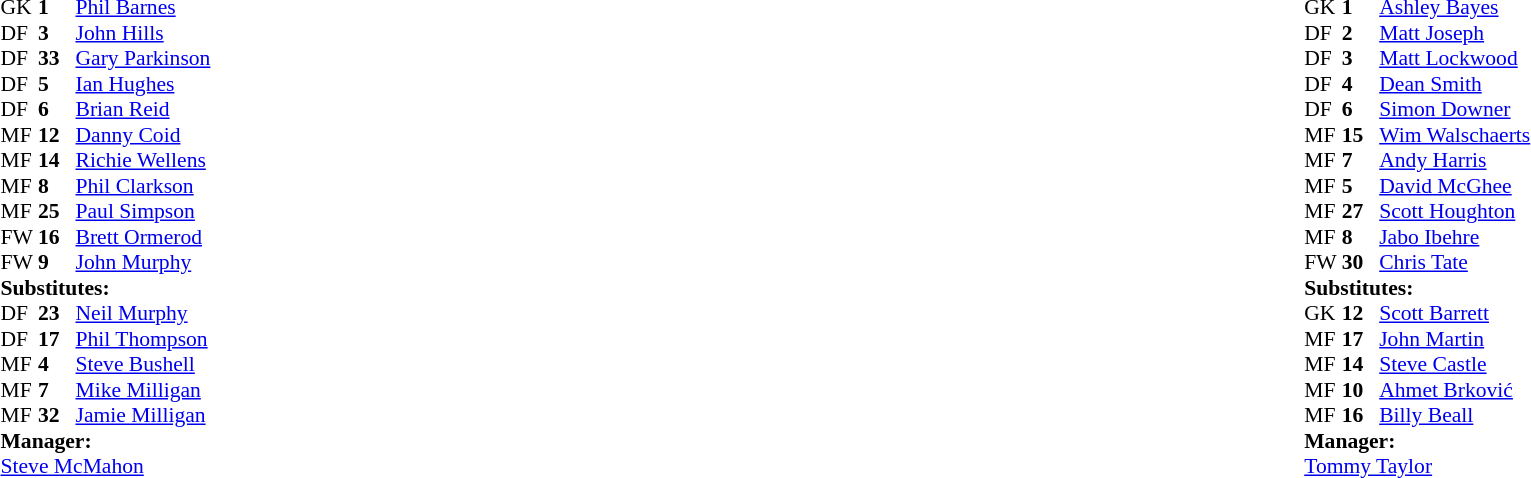<table width="100%">
<tr>
<td valign="top" width="50%"><br><table style="font-size: 90%" cellspacing="0" cellpadding="0">
<tr>
<td colspan="4"></td>
</tr>
<tr>
<th width="25"></th>
<th width="25"></th>
</tr>
<tr>
<td>GK</td>
<td><strong>1</strong></td>
<td><a href='#'>Phil Barnes</a></td>
</tr>
<tr>
<td>DF</td>
<td><strong>3</strong></td>
<td><a href='#'>John Hills</a> </td>
</tr>
<tr>
<td>DF</td>
<td><strong>33</strong></td>
<td><a href='#'>Gary Parkinson</a></td>
</tr>
<tr>
<td>DF</td>
<td><strong>5</strong></td>
<td><a href='#'>Ian Hughes</a></td>
</tr>
<tr>
<td>DF</td>
<td><strong>6</strong></td>
<td><a href='#'>Brian Reid</a></td>
</tr>
<tr>
<td>MF</td>
<td><strong>12</strong></td>
<td><a href='#'>Danny Coid</a></td>
</tr>
<tr>
<td>MF</td>
<td><strong>14</strong></td>
<td><a href='#'>Richie Wellens</a></td>
<td></td>
<td></td>
</tr>
<tr>
<td>MF</td>
<td><strong>8</strong></td>
<td><a href='#'>Phil Clarkson</a></td>
</tr>
<tr>
<td>MF</td>
<td><strong>25</strong></td>
<td><a href='#'>Paul Simpson</a></td>
<td></td>
<td></td>
</tr>
<tr>
<td>FW</td>
<td><strong>16</strong></td>
<td><a href='#'>Brett Ormerod</a></td>
<td></td>
<td></td>
</tr>
<tr>
<td>FW</td>
<td><strong>9</strong></td>
<td><a href='#'>John Murphy</a></td>
</tr>
<tr>
<td colspan=4><strong>Substitutes:</strong></td>
</tr>
<tr>
<td>DF</td>
<td><strong>23</strong></td>
<td><a href='#'>Neil Murphy</a></td>
</tr>
<tr>
<td>DF</td>
<td><strong>17</strong></td>
<td><a href='#'>Phil Thompson</a></td>
<td></td>
<td></td>
</tr>
<tr>
<td>MF</td>
<td><strong>4</strong></td>
<td><a href='#'>Steve Bushell</a></td>
</tr>
<tr>
<td>MF</td>
<td><strong>7</strong></td>
<td><a href='#'>Mike Milligan</a></td>
<td></td>
<td></td>
</tr>
<tr>
<td>MF</td>
<td><strong>32</strong></td>
<td><a href='#'>Jamie Milligan</a></td>
<td></td>
<td> </td>
</tr>
<tr>
<td colspan=4><strong>Manager:</strong></td>
</tr>
<tr>
<td colspan="4"><a href='#'>Steve McMahon</a></td>
</tr>
</table>
</td>
<td valign="top" width="50%"><br><table style="font-size: 90%" cellspacing="0" cellpadding="0" align="center">
<tr>
<td colspan="4"></td>
</tr>
<tr>
<th width="25"></th>
<th width="25"></th>
</tr>
<tr>
<td>GK</td>
<td><strong>1</strong></td>
<td><a href='#'>Ashley Bayes</a></td>
</tr>
<tr>
<td>DF</td>
<td><strong>2</strong></td>
<td><a href='#'>Matt Joseph</a></td>
</tr>
<tr>
<td>DF</td>
<td><strong>3</strong></td>
<td><a href='#'>Matt Lockwood</a></td>
</tr>
<tr>
<td>DF</td>
<td><strong>4</strong></td>
<td><a href='#'>Dean Smith</a></td>
</tr>
<tr>
<td>DF</td>
<td><strong>6</strong></td>
<td><a href='#'>Simon Downer</a></td>
</tr>
<tr>
<td>MF</td>
<td><strong>15</strong></td>
<td><a href='#'>Wim Walschaerts</a></td>
<td></td>
<td></td>
</tr>
<tr>
<td>MF</td>
<td><strong>7</strong></td>
<td><a href='#'>Andy Harris</a></td>
</tr>
<tr>
<td>MF</td>
<td><strong>5</strong></td>
<td><a href='#'>David McGhee</a></td>
</tr>
<tr>
<td>MF</td>
<td><strong>27</strong></td>
<td><a href='#'>Scott Houghton</a></td>
<td></td>
<td></td>
</tr>
<tr>
<td>MF</td>
<td><strong>8</strong></td>
<td><a href='#'>Jabo Ibehre</a></td>
</tr>
<tr>
<td>FW</td>
<td><strong>30</strong></td>
<td><a href='#'>Chris Tate</a></td>
<td></td>
<td></td>
</tr>
<tr>
<td colspan=4><strong>Substitutes:</strong></td>
</tr>
<tr>
<td>GK</td>
<td><strong>12</strong></td>
<td><a href='#'>Scott Barrett</a></td>
</tr>
<tr>
<td>MF</td>
<td><strong>17</strong></td>
<td><a href='#'>John Martin</a></td>
<td></td>
<td></td>
</tr>
<tr>
<td>MF</td>
<td><strong>14</strong></td>
<td><a href='#'>Steve Castle</a></td>
<td></td>
<td></td>
</tr>
<tr>
<td>MF</td>
<td><strong>10</strong></td>
<td><a href='#'>Ahmet Brković</a></td>
<td></td>
<td></td>
</tr>
<tr>
<td>MF</td>
<td><strong>16</strong></td>
<td><a href='#'>Billy Beall</a></td>
</tr>
<tr>
<td colspan=4><strong>Manager:</strong></td>
</tr>
<tr>
<td colspan="4"><a href='#'>Tommy Taylor</a></td>
</tr>
</table>
</td>
</tr>
</table>
